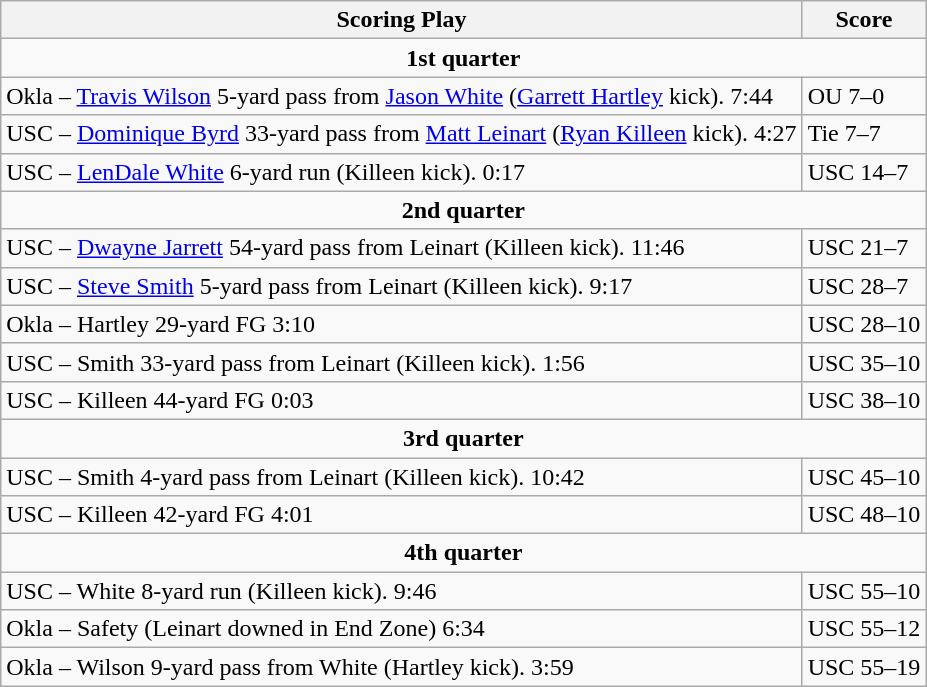<table class="wikitable">
<tr>
<th>Scoring Play</th>
<th>Score</th>
</tr>
<tr>
<td colspan="4" align="center"><strong>1st quarter</strong></td>
</tr>
<tr>
<td>Okla – <a href='#'>Travis Wilson</a> 5-yard pass from <a href='#'>Jason White</a> (<a href='#'>Garrett Hartley</a> kick). 7:44</td>
<td>OU 7–0</td>
</tr>
<tr>
<td>USC – <a href='#'>Dominique Byrd</a> 33-yard pass from <a href='#'>Matt Leinart</a> (<a href='#'>Ryan Killeen</a> kick). 4:27</td>
<td>Tie 7–7</td>
</tr>
<tr>
<td>USC – <a href='#'>LenDale White</a> 6-yard run (Killeen kick). 0:17</td>
<td>USC 14–7</td>
</tr>
<tr>
<td colspan="4" align="center"><strong>2nd quarter</strong></td>
</tr>
<tr>
<td>USC – <a href='#'>Dwayne Jarrett</a> 54-yard pass from Leinart (Killeen kick). 11:46</td>
<td>USC 21–7</td>
</tr>
<tr>
<td>USC – <a href='#'>Steve Smith</a> 5-yard pass from Leinart (Killeen kick). 9:17</td>
<td>USC 28–7</td>
</tr>
<tr>
<td>Okla – Hartley 29-yard FG 3:10</td>
<td>USC 28–10</td>
</tr>
<tr>
<td>USC – Smith 33-yard pass from Leinart (Killeen kick). 1:56</td>
<td>USC 35–10</td>
</tr>
<tr>
<td>USC – Killeen 44-yard FG 0:03</td>
<td>USC 38–10</td>
</tr>
<tr>
<td colspan="6" align="center"><strong>3rd quarter</strong></td>
</tr>
<tr>
<td>USC – Smith 4-yard pass from Leinart (Killeen kick). 10:42</td>
<td>USC 45–10</td>
</tr>
<tr>
<td>USC – Killeen 42-yard FG 4:01</td>
<td>USC 48–10</td>
</tr>
<tr>
<td colspan="6" align="center"><strong>4th quarter</strong></td>
</tr>
<tr>
<td>USC – White 8-yard run (Killeen kick). 9:46</td>
<td>USC 55–10</td>
</tr>
<tr>
<td>Okla – Safety (Leinart downed in End Zone) 6:34</td>
<td>USC 55–12</td>
</tr>
<tr>
<td>Okla – Wilson 9-yard pass from White (Hartley kick). 3:59</td>
<td>USC 55–19</td>
</tr>
</table>
